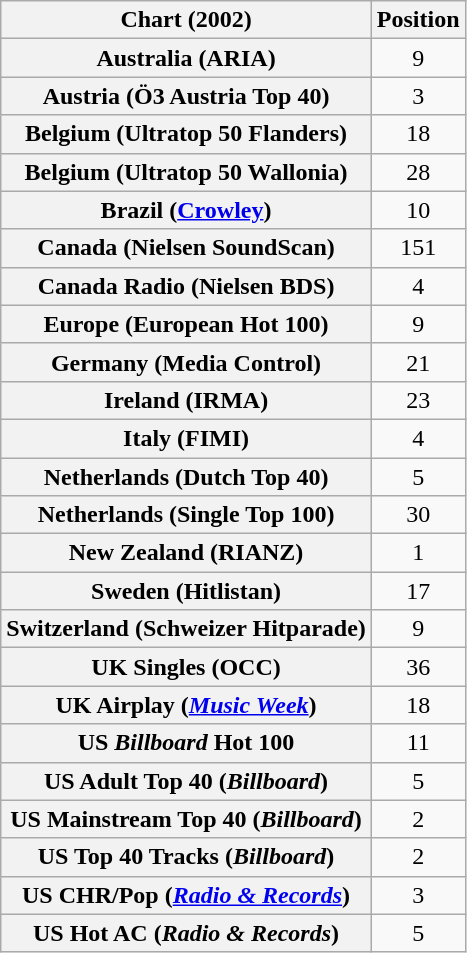<table class="wikitable sortable plainrowheaders" style="text-align:center">
<tr>
<th scope="col">Chart (2002)</th>
<th scope="col">Position</th>
</tr>
<tr>
<th scope="row">Australia (ARIA)</th>
<td>9</td>
</tr>
<tr>
<th scope="row">Austria (Ö3 Austria Top 40)</th>
<td>3</td>
</tr>
<tr>
<th scope="row">Belgium (Ultratop 50 Flanders)</th>
<td>18</td>
</tr>
<tr>
<th scope="row">Belgium (Ultratop 50 Wallonia)</th>
<td>28</td>
</tr>
<tr>
<th scope="row">Brazil (<a href='#'>Crowley</a>)</th>
<td>10</td>
</tr>
<tr>
<th scope="row">Canada (Nielsen SoundScan)</th>
<td>151</td>
</tr>
<tr>
<th scope="row">Canada Radio (Nielsen BDS)</th>
<td>4</td>
</tr>
<tr>
<th scope="row">Europe (European Hot 100)</th>
<td>9</td>
</tr>
<tr>
<th scope="row">Germany (Media Control)</th>
<td>21</td>
</tr>
<tr>
<th scope="row">Ireland (IRMA)</th>
<td>23</td>
</tr>
<tr>
<th scope="row">Italy (FIMI)</th>
<td>4</td>
</tr>
<tr>
<th scope="row">Netherlands (Dutch Top 40)</th>
<td>5</td>
</tr>
<tr>
<th scope="row">Netherlands (Single Top 100)</th>
<td>30</td>
</tr>
<tr>
<th scope="row">New Zealand (RIANZ)</th>
<td>1</td>
</tr>
<tr>
<th scope="row">Sweden (Hitlistan)</th>
<td>17</td>
</tr>
<tr>
<th scope="row">Switzerland (Schweizer Hitparade)</th>
<td>9</td>
</tr>
<tr>
<th scope="row">UK Singles (OCC)</th>
<td>36</td>
</tr>
<tr>
<th scope="row">UK Airplay (<em><a href='#'>Music Week</a></em>)</th>
<td>18</td>
</tr>
<tr>
<th scope="row">US <em>Billboard</em> Hot 100</th>
<td>11</td>
</tr>
<tr>
<th scope="row">US Adult Top 40 (<em>Billboard</em>)</th>
<td>5</td>
</tr>
<tr>
<th scope="row">US Mainstream Top 40 (<em>Billboard</em>)</th>
<td>2</td>
</tr>
<tr>
<th scope="row">US Top 40 Tracks (<em>Billboard</em>)</th>
<td>2</td>
</tr>
<tr>
<th scope="row">US CHR/Pop (<em><a href='#'>Radio & Records</a></em>)</th>
<td>3</td>
</tr>
<tr>
<th scope="row">US Hot AC (<em>Radio & Records</em>)</th>
<td>5</td>
</tr>
</table>
